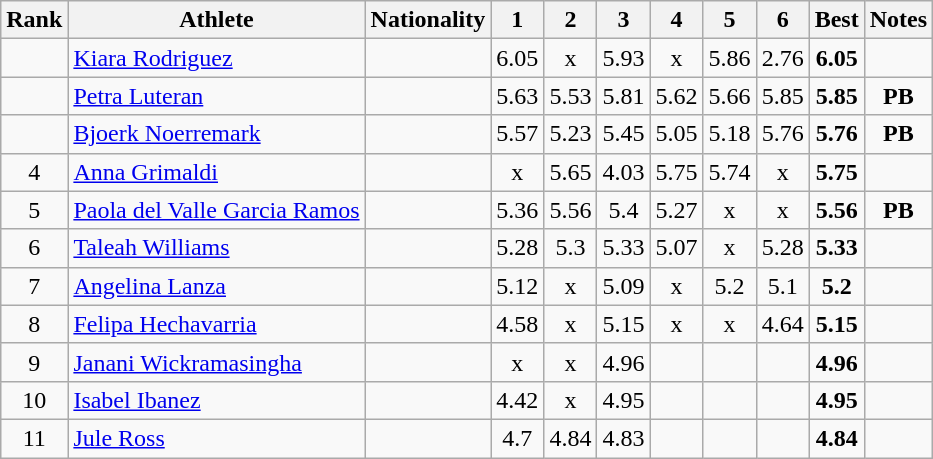<table class="wikitable sortable" style="text-align:center">
<tr>
<th>Rank</th>
<th>Athlete</th>
<th>Nationality</th>
<th>1</th>
<th>2</th>
<th>3</th>
<th>4</th>
<th>5</th>
<th>6</th>
<th>Best</th>
<th>Notes</th>
</tr>
<tr>
<td></td>
<td align=left><a href='#'>Kiara Rodriguez</a></td>
<td align=left></td>
<td>6.05</td>
<td>x</td>
<td>5.93</td>
<td>x</td>
<td>5.86</td>
<td>2.76</td>
<td><strong>6.05</strong></td>
<td><strong></strong></td>
</tr>
<tr>
<td></td>
<td align=left><a href='#'>Petra Luteran</a></td>
<td align=left></td>
<td>5.63</td>
<td>5.53</td>
<td>5.81</td>
<td>5.62</td>
<td>5.66</td>
<td>5.85</td>
<td><strong>5.85</strong></td>
<td><strong>PB</strong></td>
</tr>
<tr>
<td></td>
<td align=left><a href='#'>Bjoerk Noerremark</a></td>
<td align=left></td>
<td>5.57</td>
<td>5.23</td>
<td>5.45</td>
<td>5.05</td>
<td>5.18</td>
<td>5.76</td>
<td><strong>5.76</strong></td>
<td><strong>PB</strong></td>
</tr>
<tr>
<td>4</td>
<td align=left><a href='#'>Anna Grimaldi</a></td>
<td align=left></td>
<td>x</td>
<td>5.65</td>
<td>4.03</td>
<td>5.75</td>
<td>5.74</td>
<td>x</td>
<td><strong>5.75</strong></td>
<td></td>
</tr>
<tr>
<td>5</td>
<td align=left><a href='#'>Paola del Valle Garcia Ramos</a></td>
<td align=left></td>
<td>5.36</td>
<td>5.56</td>
<td>5.4</td>
<td>5.27</td>
<td>x</td>
<td>x</td>
<td><strong>5.56</strong></td>
<td><strong>PB</strong></td>
</tr>
<tr>
<td>6</td>
<td align=left><a href='#'>Taleah Williams</a></td>
<td align=left></td>
<td>5.28</td>
<td>5.3</td>
<td>5.33</td>
<td>5.07</td>
<td>x</td>
<td>5.28</td>
<td><strong>5.33</strong></td>
<td></td>
</tr>
<tr>
<td>7</td>
<td align=left><a href='#'>Angelina Lanza</a></td>
<td align=left></td>
<td>5.12</td>
<td>x</td>
<td>5.09</td>
<td>x</td>
<td>5.2</td>
<td>5.1</td>
<td><strong>5.2</strong></td>
<td></td>
</tr>
<tr>
<td>8</td>
<td align=left><a href='#'>Felipa Hechavarria</a></td>
<td align="left"></td>
<td>4.58</td>
<td>x</td>
<td>5.15</td>
<td>x</td>
<td>x</td>
<td>4.64</td>
<td><strong>5.15</strong></td>
<td></td>
</tr>
<tr>
<td>9</td>
<td align=left><a href='#'>Janani Wickramasingha</a></td>
<td align=left></td>
<td>x</td>
<td>x</td>
<td>4.96</td>
<td></td>
<td></td>
<td></td>
<td><strong>4.96</strong></td>
<td></td>
</tr>
<tr>
<td>10</td>
<td align=left><a href='#'>Isabel Ibanez</a></td>
<td align="left"></td>
<td>4.42</td>
<td>x</td>
<td>4.95</td>
<td></td>
<td></td>
<td></td>
<td><strong>4.95</strong></td>
<td></td>
</tr>
<tr>
<td>11</td>
<td align=left><a href='#'>Jule Ross</a></td>
<td align=left></td>
<td>4.7</td>
<td>4.84</td>
<td>4.83</td>
<td></td>
<td></td>
<td></td>
<td><strong>4.84</strong></td>
<td></td>
</tr>
</table>
